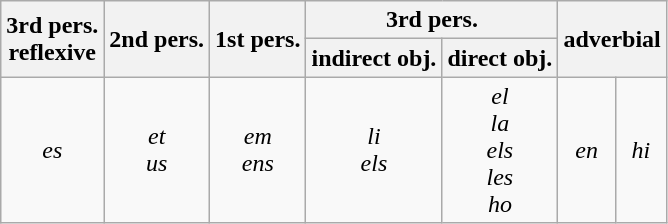<table class="wikitable" style="text-align:center">
<tr>
<th rowspan="2">3rd pers.<br> reflexive</th>
<th rowspan="2">2nd pers.</th>
<th rowspan="2">1st pers.</th>
<th colspan="2">3rd pers.</th>
<th rowspan="2" colspan="2">adverbial</th>
</tr>
<tr>
<th>indirect obj.</th>
<th>direct obj.</th>
</tr>
<tr>
<td><em>es</em></td>
<td><em>et</em><br> <em>us</em></td>
<td><em>em</em><br> <em>ens</em></td>
<td><em>li</em><br> <em>els</em></td>
<td><em>el</em><br> <em>la</em><br> <em>els</em><br> <em>les</em><br> <em>ho</em></td>
<td><em>en</em></td>
<td><em>hi</em></td>
</tr>
</table>
